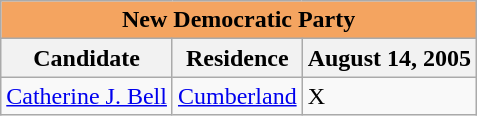<table class="wikitable">
<tr>
<td align="center" bgcolor="sandybrown" colspan=3><strong>New Democratic Party</strong></td>
</tr>
<tr>
<th align="left">Candidate</th>
<th align="center">Residence</th>
<th align="left">August 14, 2005</th>
</tr>
<tr>
<td><a href='#'>Catherine J. Bell</a></td>
<td><a href='#'>Cumberland</a></td>
<td>X</td>
</tr>
</table>
